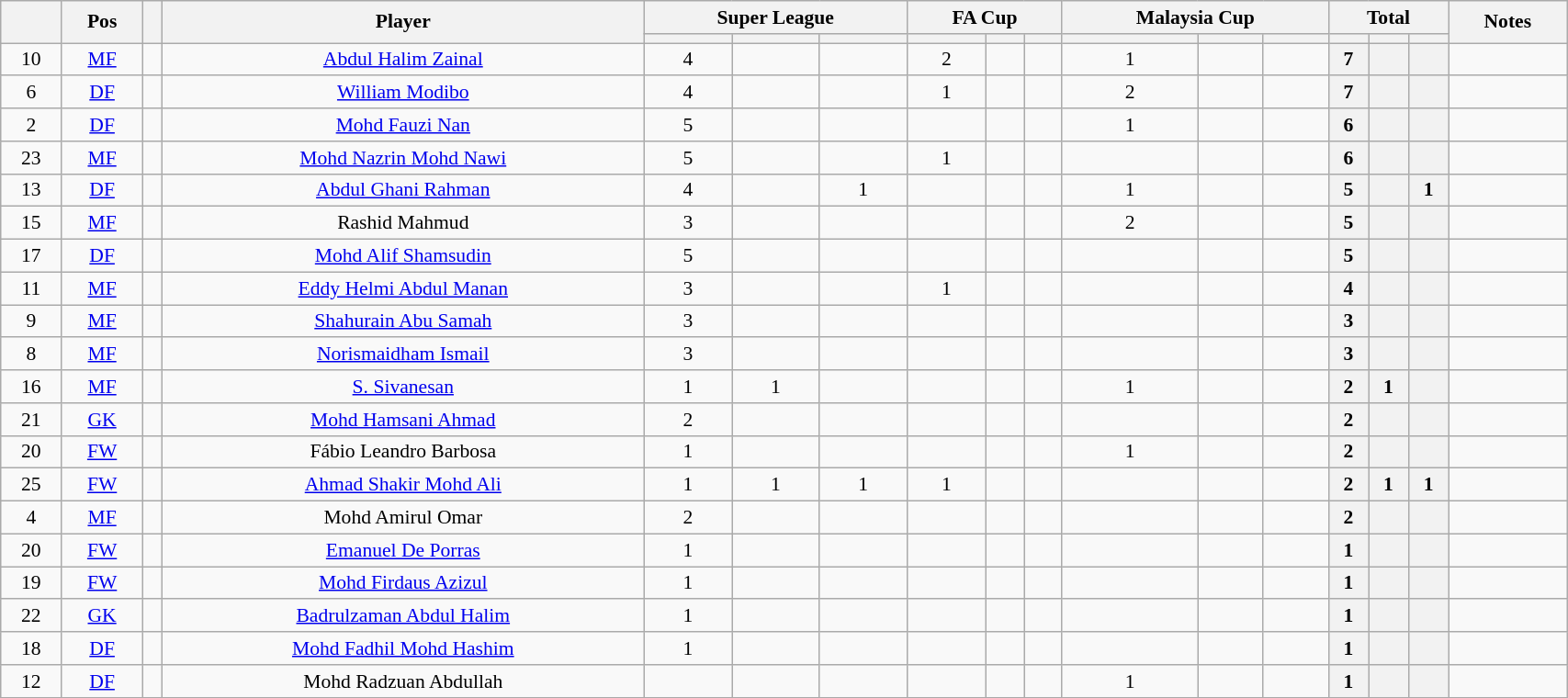<table class="wikitable sortable" style="text-align:Center; font-size:90%; width:90%;">
<tr>
<th rowspan="2"></th>
<th rowspan="2">Pos</th>
<th rowspan="2"></th>
<th rowspan="2">Player</th>
<th colspan="3">Super League</th>
<th colspan="3">FA Cup</th>
<th colspan="3">Malaysia Cup</th>
<th colspan="3">Total</th>
<th rowspan="2">Notes</th>
</tr>
<tr>
<th></th>
<th></th>
<th></th>
<th></th>
<th></th>
<th></th>
<th></th>
<th></th>
<th></th>
<th></th>
<th></th>
<th></th>
</tr>
<tr>
<td>10</td>
<td><a href='#'>MF</a></td>
<td></td>
<td><a href='#'>Abdul Halim Zainal</a></td>
<td>4</td>
<td></td>
<td></td>
<td>2</td>
<td></td>
<td></td>
<td>1</td>
<td></td>
<td></td>
<th>7</th>
<th></th>
<th></th>
<td></td>
</tr>
<tr>
<td>6</td>
<td><a href='#'>DF</a></td>
<td></td>
<td><a href='#'>William Modibo</a></td>
<td>4</td>
<td></td>
<td></td>
<td>1</td>
<td></td>
<td></td>
<td>2</td>
<td></td>
<td></td>
<th>7</th>
<th></th>
<th></th>
<td></td>
</tr>
<tr>
<td>2</td>
<td><a href='#'>DF</a></td>
<td></td>
<td><a href='#'>Mohd Fauzi Nan</a></td>
<td>5</td>
<td></td>
<td></td>
<td></td>
<td></td>
<td></td>
<td>1</td>
<td></td>
<td></td>
<th>6</th>
<th></th>
<th></th>
<td></td>
</tr>
<tr>
<td>23</td>
<td><a href='#'>MF</a></td>
<td></td>
<td><a href='#'>Mohd Nazrin Mohd Nawi</a></td>
<td>5</td>
<td></td>
<td></td>
<td>1</td>
<td></td>
<td></td>
<td></td>
<td></td>
<td></td>
<th>6</th>
<th></th>
<th></th>
<td></td>
</tr>
<tr>
<td>13</td>
<td><a href='#'>DF</a></td>
<td></td>
<td><a href='#'>Abdul Ghani Rahman</a></td>
<td>4</td>
<td></td>
<td>1</td>
<td></td>
<td></td>
<td></td>
<td>1</td>
<td></td>
<td></td>
<th>5</th>
<th></th>
<th>1</th>
<td></td>
</tr>
<tr>
<td>15</td>
<td><a href='#'>MF</a></td>
<td></td>
<td>Rashid Mahmud</td>
<td>3</td>
<td></td>
<td></td>
<td></td>
<td></td>
<td></td>
<td>2</td>
<td></td>
<td></td>
<th>5</th>
<th></th>
<th></th>
<td></td>
</tr>
<tr>
<td>17</td>
<td><a href='#'>DF</a></td>
<td></td>
<td><a href='#'>Mohd Alif Shamsudin</a></td>
<td>5</td>
<td></td>
<td></td>
<td></td>
<td></td>
<td></td>
<td></td>
<td></td>
<td></td>
<th>5</th>
<th></th>
<th></th>
<td></td>
</tr>
<tr>
<td>11</td>
<td><a href='#'>MF</a></td>
<td></td>
<td><a href='#'>Eddy Helmi Abdul Manan</a></td>
<td>3</td>
<td></td>
<td></td>
<td>1</td>
<td></td>
<td></td>
<td></td>
<td></td>
<td></td>
<th>4</th>
<th></th>
<th></th>
<td></td>
</tr>
<tr>
<td>9</td>
<td><a href='#'>MF</a></td>
<td></td>
<td><a href='#'>Shahurain Abu Samah</a></td>
<td>3</td>
<td></td>
<td></td>
<td></td>
<td></td>
<td></td>
<td></td>
<td></td>
<td></td>
<th>3</th>
<th></th>
<th></th>
<td></td>
</tr>
<tr>
<td>8</td>
<td><a href='#'>MF</a></td>
<td></td>
<td><a href='#'>Norismaidham Ismail</a></td>
<td>3</td>
<td></td>
<td></td>
<td></td>
<td></td>
<td></td>
<td></td>
<td></td>
<td></td>
<th>3</th>
<th></th>
<th></th>
<td></td>
</tr>
<tr>
<td>16</td>
<td><a href='#'>MF</a></td>
<td></td>
<td><a href='#'>S. Sivanesan</a></td>
<td>1</td>
<td>1</td>
<td></td>
<td></td>
<td></td>
<td></td>
<td>1</td>
<td></td>
<td></td>
<th>2</th>
<th>1</th>
<th></th>
<td></td>
</tr>
<tr>
<td>21</td>
<td><a href='#'>GK</a></td>
<td></td>
<td><a href='#'>Mohd Hamsani Ahmad</a></td>
<td>2</td>
<td></td>
<td></td>
<td></td>
<td></td>
<td></td>
<td></td>
<td></td>
<td></td>
<th>2</th>
<th></th>
<th></th>
<td></td>
</tr>
<tr>
<td>20</td>
<td><a href='#'>FW</a></td>
<td></td>
<td>Fábio Leandro Barbosa</td>
<td>1</td>
<td></td>
<td></td>
<td></td>
<td></td>
<td></td>
<td>1</td>
<td></td>
<td></td>
<th>2</th>
<th></th>
<th></th>
<td></td>
</tr>
<tr>
<td>25</td>
<td><a href='#'>FW</a></td>
<td></td>
<td><a href='#'>Ahmad Shakir Mohd Ali</a></td>
<td>1</td>
<td>1</td>
<td>1</td>
<td>1</td>
<td></td>
<td></td>
<td></td>
<td></td>
<td></td>
<th>2</th>
<th>1</th>
<th>1</th>
<td></td>
</tr>
<tr>
<td>4</td>
<td><a href='#'>MF</a></td>
<td></td>
<td>Mohd Amirul Omar</td>
<td>2</td>
<td></td>
<td></td>
<td></td>
<td></td>
<td></td>
<td></td>
<td></td>
<td></td>
<th>2</th>
<th></th>
<th></th>
<td></td>
</tr>
<tr>
<td>20</td>
<td><a href='#'>FW</a></td>
<td></td>
<td><a href='#'>Emanuel De Porras</a></td>
<td>1</td>
<td></td>
<td></td>
<td></td>
<td></td>
<td></td>
<td></td>
<td></td>
<td></td>
<th>1</th>
<th></th>
<th></th>
<td></td>
</tr>
<tr>
<td>19</td>
<td><a href='#'>FW</a></td>
<td></td>
<td><a href='#'>Mohd Firdaus Azizul</a></td>
<td>1</td>
<td></td>
<td></td>
<td></td>
<td></td>
<td></td>
<td></td>
<td></td>
<td></td>
<th>1</th>
<th></th>
<th></th>
<td></td>
</tr>
<tr>
<td>22</td>
<td><a href='#'>GK</a></td>
<td></td>
<td><a href='#'>Badrulzaman Abdul Halim</a></td>
<td>1</td>
<td></td>
<td></td>
<td></td>
<td></td>
<td></td>
<td></td>
<td></td>
<td></td>
<th>1</th>
<th></th>
<th></th>
<td></td>
</tr>
<tr>
<td>18</td>
<td><a href='#'>DF</a></td>
<td></td>
<td><a href='#'>Mohd Fadhil Mohd Hashim</a></td>
<td>1</td>
<td></td>
<td></td>
<td></td>
<td></td>
<td></td>
<td></td>
<td></td>
<td></td>
<th>1</th>
<th></th>
<th></th>
<td></td>
</tr>
<tr>
<td>12</td>
<td><a href='#'>DF</a></td>
<td></td>
<td>Mohd Radzuan Abdullah</td>
<td></td>
<td></td>
<td></td>
<td></td>
<td></td>
<td></td>
<td>1</td>
<td></td>
<td></td>
<th>1</th>
<th></th>
<th></th>
<td></td>
</tr>
<tr>
</tr>
</table>
